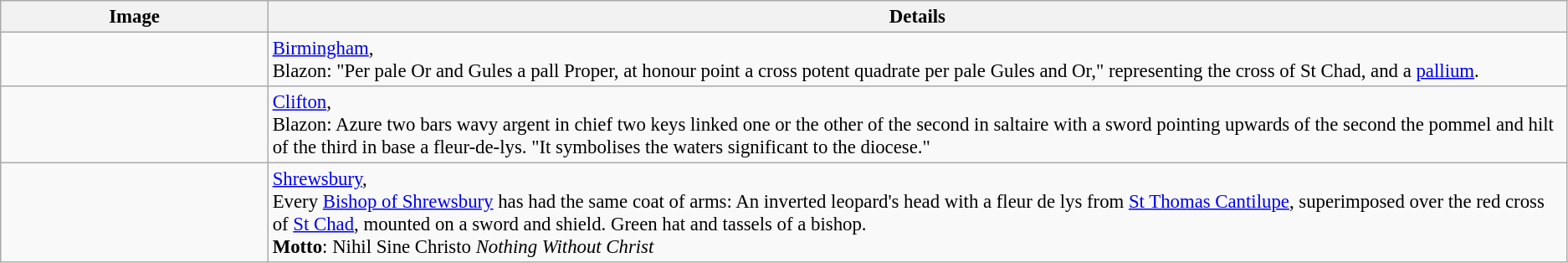<table class=wikitable style=font-size:95%>
<tr style="vertical-align:top; text-align:center;">
<th style="width:206px;">Image</th>
<th>Details</th>
</tr>
<tr valign=top>
<td align=center></td>
<td><a href='#'>Birmingham</a>,<br>Blazon: "Per pale Or and Gules a pall Proper, at honour point a cross potent quadrate per pale Gules and Or," representing the cross of St Chad, and a <a href='#'>pallium</a>.</td>
</tr>
<tr valign=top>
<td align=center></td>
<td><a href='#'>Clifton</a>,<br>Blazon: Azure two bars wavy argent in chief two keys linked one or the other of the second in saltaire with a sword pointing upwards of the second the pommel and hilt of the third in base a fleur-de-lys. "It symbolises the waters significant to the diocese."</td>
</tr>
<tr valign=top>
<td align=center></td>
<td><a href='#'>Shrewsbury</a>,<br>Every <a href='#'>Bishop of Shrewsbury</a> has had the same coat of arms: An inverted leopard's head with a fleur de lys from <a href='#'>St Thomas Cantilupe</a>, superimposed over the red cross of <a href='#'>St Chad</a>, mounted on a sword and shield. Green hat and tassels of a bishop.<br><strong>Motto</strong>: Nihil Sine Christo <em>Nothing Without Christ</em></td>
</tr>
</table>
